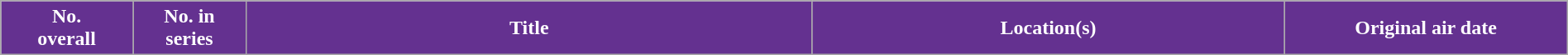<table class="wikitable plainrowheaders" style="width:100%; margin:auto; background:#fff;">
<tr>
<th scope="col" style="background:#643190; color:white;" width=7%>No.<br>overall</th>
<th scope="col" style="background:#643190; color:white;" width=6%>No. in<br>series</th>
<th scope="col" style="background:#643190; color:white;" width=30%>Title</th>
<th scope="col" style="background:#643190; color:white;" width=25%>Location(s)</th>
<th scope="col" style="background:#643190; color:white;" width=15%>Original air date<br>




</th>
</tr>
</table>
